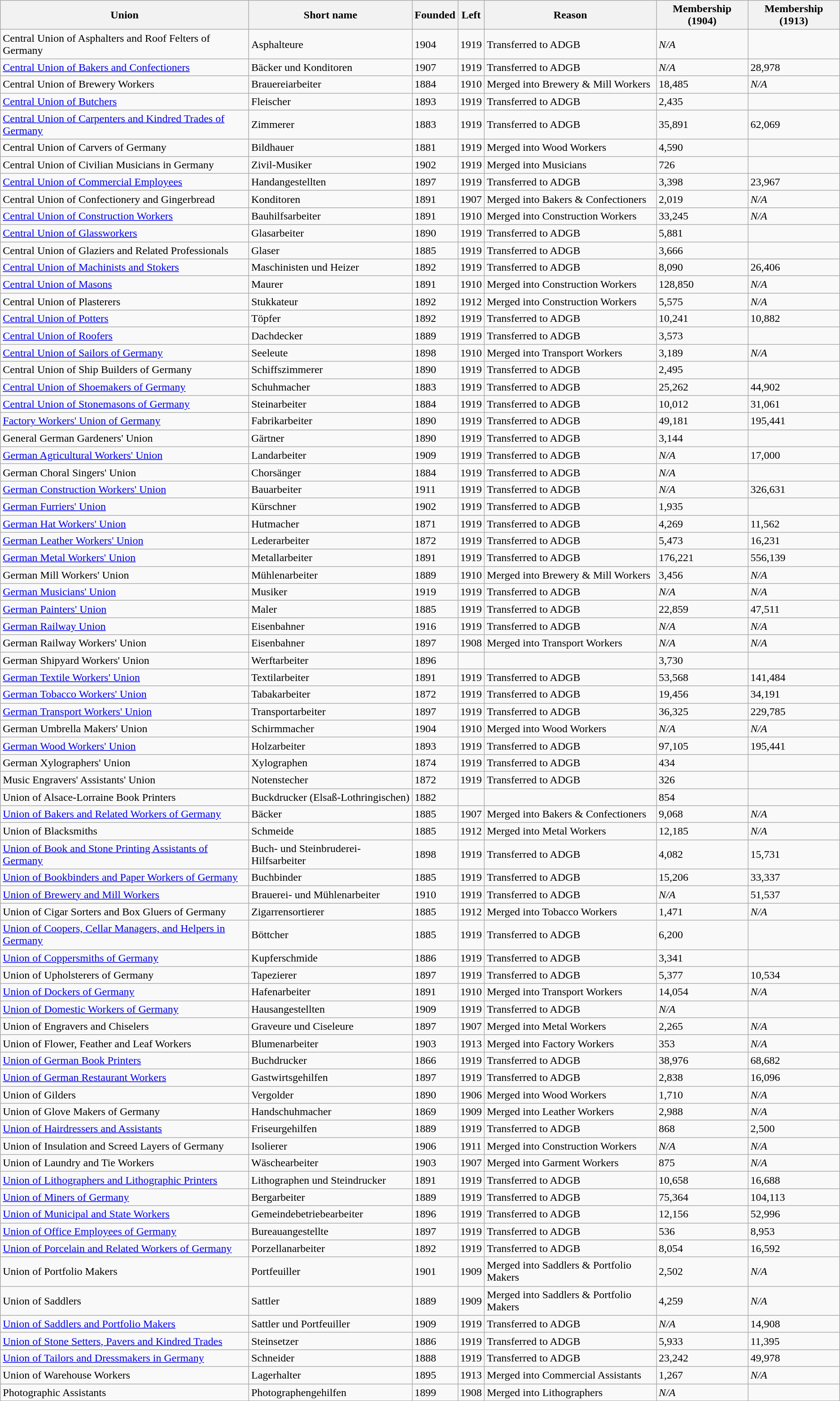<table class="wikitable sortable">
<tr>
<th>Union</th>
<th>Short name</th>
<th>Founded</th>
<th>Left</th>
<th>Reason</th>
<th>Membership (1904)</th>
<th>Membership (1913)</th>
</tr>
<tr>
<td>Central Union of Asphalters and Roof Felters of Germany</td>
<td>Asphalteure</td>
<td>1904</td>
<td>1919</td>
<td>Transferred to ADGB</td>
<td><em>N/A</em></td>
<td></td>
</tr>
<tr>
<td><a href='#'>Central Union of Bakers and Confectioners</a></td>
<td>Bäcker und Konditoren</td>
<td>1907</td>
<td>1919</td>
<td>Transferred to ADGB</td>
<td><em>N/A</em></td>
<td>28,978</td>
</tr>
<tr>
<td>Central Union of Brewery Workers</td>
<td>Brauereiarbeiter</td>
<td>1884</td>
<td>1910</td>
<td>Merged into Brewery & Mill Workers</td>
<td>18,485</td>
<td><em>N/A</em></td>
</tr>
<tr>
<td><a href='#'>Central Union of Butchers</a></td>
<td>Fleischer</td>
<td>1893</td>
<td>1919</td>
<td>Transferred to ADGB</td>
<td>2,435</td>
<td></td>
</tr>
<tr>
<td><a href='#'>Central Union of Carpenters and Kindred Trades of Germany</a></td>
<td>Zimmerer</td>
<td>1883</td>
<td>1919</td>
<td>Transferred to ADGB</td>
<td>35,891</td>
<td>62,069</td>
</tr>
<tr>
<td>Central Union of Carvers of Germany</td>
<td>Bildhauer</td>
<td>1881</td>
<td>1919</td>
<td>Merged into Wood Workers</td>
<td>4,590</td>
<td></td>
</tr>
<tr>
<td>Central Union of Civilian Musicians in Germany</td>
<td>Zivil-Musiker</td>
<td>1902</td>
<td>1919</td>
<td>Merged into Musicians</td>
<td>726</td>
<td></td>
</tr>
<tr>
<td><a href='#'>Central Union of Commercial Employees</a></td>
<td>Handangestellten</td>
<td>1897</td>
<td>1919</td>
<td>Transferred to ADGB</td>
<td>3,398</td>
<td>23,967</td>
</tr>
<tr>
<td>Central Union of Confectionery and Gingerbread</td>
<td>Konditoren</td>
<td>1891</td>
<td>1907</td>
<td>Merged into Bakers & Confectioners</td>
<td>2,019</td>
<td><em>N/A</em></td>
</tr>
<tr>
<td><a href='#'>Central Union of Construction Workers</a></td>
<td>Bauhilfsarbeiter</td>
<td>1891</td>
<td>1910</td>
<td>Merged into Construction Workers</td>
<td>33,245</td>
<td><em>N/A</em></td>
</tr>
<tr>
<td><a href='#'>Central Union of Glassworkers</a></td>
<td>Glasarbeiter</td>
<td>1890</td>
<td>1919</td>
<td>Transferred to ADGB</td>
<td>5,881</td>
<td></td>
</tr>
<tr>
<td>Central Union of Glaziers and Related Professionals</td>
<td>Glaser</td>
<td>1885</td>
<td>1919</td>
<td>Transferred to ADGB</td>
<td>3,666</td>
<td></td>
</tr>
<tr>
<td><a href='#'>Central Union of Machinists and Stokers</a></td>
<td>Maschinisten und Heizer</td>
<td>1892</td>
<td>1919</td>
<td>Transferred to ADGB</td>
<td>8,090</td>
<td>26,406</td>
</tr>
<tr>
<td><a href='#'>Central Union of Masons</a></td>
<td>Maurer</td>
<td>1891</td>
<td>1910</td>
<td>Merged into Construction Workers</td>
<td>128,850</td>
<td><em>N/A</em></td>
</tr>
<tr>
<td>Central Union of Plasterers</td>
<td>Stukkateur</td>
<td>1892</td>
<td>1912</td>
<td>Merged into Construction Workers</td>
<td>5,575</td>
<td><em>N/A</em></td>
</tr>
<tr>
<td><a href='#'>Central Union of Potters</a></td>
<td>Töpfer</td>
<td>1892</td>
<td>1919</td>
<td>Transferred to ADGB</td>
<td>10,241</td>
<td>10,882</td>
</tr>
<tr>
<td><a href='#'>Central Union of Roofers</a></td>
<td>Dachdecker</td>
<td>1889</td>
<td>1919</td>
<td>Transferred to ADGB</td>
<td>3,573</td>
<td></td>
</tr>
<tr>
<td><a href='#'>Central Union of Sailors of Germany</a></td>
<td>Seeleute</td>
<td>1898</td>
<td>1910</td>
<td>Merged into Transport Workers</td>
<td>3,189</td>
<td><em>N/A</em></td>
</tr>
<tr>
<td>Central Union of Ship Builders of Germany</td>
<td>Schiffszimmerer</td>
<td>1890</td>
<td>1919</td>
<td>Transferred to ADGB</td>
<td>2,495</td>
<td></td>
</tr>
<tr>
<td><a href='#'>Central Union of Shoemakers of Germany</a></td>
<td>Schuhmacher</td>
<td>1883</td>
<td>1919</td>
<td>Transferred to ADGB</td>
<td>25,262</td>
<td>44,902</td>
</tr>
<tr>
<td><a href='#'>Central Union of Stonemasons of Germany</a></td>
<td>Steinarbeiter</td>
<td>1884</td>
<td>1919</td>
<td>Transferred to ADGB</td>
<td>10,012</td>
<td>31,061</td>
</tr>
<tr>
<td><a href='#'>Factory Workers' Union of Germany</a></td>
<td>Fabrikarbeiter</td>
<td>1890</td>
<td>1919</td>
<td>Transferred to ADGB</td>
<td>49,181</td>
<td>195,441</td>
</tr>
<tr>
<td>General German Gardeners' Union</td>
<td>Gärtner</td>
<td>1890</td>
<td>1919</td>
<td>Transferred to ADGB</td>
<td>3,144</td>
<td></td>
</tr>
<tr>
<td><a href='#'>German Agricultural Workers' Union</a></td>
<td>Landarbeiter</td>
<td>1909</td>
<td>1919</td>
<td>Transferred to ADGB</td>
<td><em>N/A</em></td>
<td>17,000</td>
</tr>
<tr>
<td>German Choral Singers' Union</td>
<td>Chorsänger</td>
<td>1884</td>
<td>1919</td>
<td>Transferred to ADGB</td>
<td><em>N/A</em></td>
<td></td>
</tr>
<tr>
<td><a href='#'>German Construction Workers' Union</a></td>
<td>Bauarbeiter</td>
<td>1911</td>
<td>1919</td>
<td>Transferred to ADGB</td>
<td><em>N/A</em></td>
<td>326,631</td>
</tr>
<tr>
<td><a href='#'>German Furriers' Union</a></td>
<td>Kürschner</td>
<td>1902</td>
<td>1919</td>
<td>Transferred to ADGB</td>
<td>1,935</td>
<td></td>
</tr>
<tr>
<td><a href='#'>German Hat Workers' Union</a></td>
<td>Hutmacher</td>
<td>1871</td>
<td>1919</td>
<td>Transferred to ADGB</td>
<td>4,269</td>
<td>11,562</td>
</tr>
<tr>
<td><a href='#'>German Leather Workers' Union</a></td>
<td>Lederarbeiter</td>
<td>1872</td>
<td>1919</td>
<td>Transferred to ADGB</td>
<td>5,473</td>
<td>16,231</td>
</tr>
<tr>
<td><a href='#'>German Metal Workers' Union</a></td>
<td>Metallarbeiter</td>
<td>1891</td>
<td>1919</td>
<td>Transferred to ADGB</td>
<td>176,221</td>
<td>556,139</td>
</tr>
<tr>
<td>German Mill Workers' Union</td>
<td>Mühlenarbeiter</td>
<td>1889</td>
<td>1910</td>
<td>Merged into Brewery & Mill Workers</td>
<td>3,456</td>
<td><em>N/A</em></td>
</tr>
<tr>
<td><a href='#'>German Musicians' Union</a></td>
<td>Musiker</td>
<td>1919</td>
<td>1919</td>
<td>Transferred to ADGB</td>
<td><em>N/A</em></td>
<td><em>N/A</em></td>
</tr>
<tr>
<td><a href='#'>German Painters' Union</a></td>
<td>Maler</td>
<td>1885</td>
<td>1919</td>
<td>Transferred to ADGB</td>
<td>22,859</td>
<td>47,511</td>
</tr>
<tr>
<td><a href='#'>German Railway Union</a></td>
<td>Eisenbahner</td>
<td>1916</td>
<td>1919</td>
<td>Transferred to ADGB</td>
<td><em>N/A</em></td>
<td><em>N/A</em></td>
</tr>
<tr>
<td>German Railway Workers' Union</td>
<td>Eisenbahner</td>
<td>1897</td>
<td>1908</td>
<td>Merged into Transport Workers</td>
<td><em>N/A</em></td>
<td><em>N/A</em></td>
</tr>
<tr>
<td>German Shipyard Workers' Union</td>
<td>Werftarbeiter</td>
<td>1896</td>
<td></td>
<td></td>
<td>3,730</td>
<td></td>
</tr>
<tr>
<td><a href='#'>German Textile Workers' Union</a></td>
<td>Textilarbeiter</td>
<td>1891</td>
<td>1919</td>
<td>Transferred to ADGB</td>
<td>53,568</td>
<td>141,484</td>
</tr>
<tr>
<td><a href='#'>German Tobacco Workers' Union</a></td>
<td>Tabakarbeiter</td>
<td>1872</td>
<td>1919</td>
<td>Transferred to ADGB</td>
<td>19,456</td>
<td>34,191</td>
</tr>
<tr>
<td><a href='#'>German Transport Workers' Union</a></td>
<td>Transportarbeiter</td>
<td>1897</td>
<td>1919</td>
<td>Transferred to ADGB</td>
<td>36,325</td>
<td>229,785</td>
</tr>
<tr>
<td>German Umbrella Makers' Union</td>
<td>Schirmmacher</td>
<td>1904</td>
<td>1910</td>
<td>Merged into Wood Workers</td>
<td><em>N/A</em></td>
<td><em>N/A</em></td>
</tr>
<tr>
<td><a href='#'>German Wood Workers' Union</a></td>
<td>Holzarbeiter</td>
<td>1893</td>
<td>1919</td>
<td>Transferred to ADGB</td>
<td>97,105</td>
<td>195,441</td>
</tr>
<tr>
<td>German Xylographers' Union</td>
<td>Xylographen</td>
<td>1874</td>
<td>1919</td>
<td>Transferred to ADGB</td>
<td>434</td>
<td></td>
</tr>
<tr>
<td>Music Engravers' Assistants' Union</td>
<td>Notenstecher</td>
<td>1872</td>
<td>1919</td>
<td>Transferred to ADGB</td>
<td>326</td>
<td></td>
</tr>
<tr>
<td>Union of Alsace-Lorraine Book Printers</td>
<td>Buckdrucker (Elsaß-Lothringischen)</td>
<td>1882</td>
<td></td>
<td></td>
<td>854</td>
<td></td>
</tr>
<tr>
<td><a href='#'>Union of Bakers and Related Workers of Germany</a></td>
<td>Bäcker</td>
<td>1885</td>
<td>1907</td>
<td>Merged into Bakers & Confectioners</td>
<td>9,068</td>
<td><em>N/A</em></td>
</tr>
<tr>
<td>Union of Blacksmiths</td>
<td>Schmeide</td>
<td>1885</td>
<td>1912</td>
<td>Merged into Metal Workers</td>
<td>12,185</td>
<td><em>N/A</em></td>
</tr>
<tr>
<td><a href='#'>Union of Book and Stone Printing Assistants of Germany</a></td>
<td>Buch- und Steinbruderei-Hilfsarbeiter</td>
<td>1898</td>
<td>1919</td>
<td>Transferred to ADGB</td>
<td>4,082</td>
<td>15,731</td>
</tr>
<tr>
<td><a href='#'>Union of Bookbinders and Paper Workers of Germany</a></td>
<td>Buchbinder</td>
<td>1885</td>
<td>1919</td>
<td>Transferred to ADGB</td>
<td>15,206</td>
<td>33,337</td>
</tr>
<tr>
<td><a href='#'>Union of Brewery and Mill Workers</a></td>
<td>Brauerei- und Mühlenarbeiter</td>
<td>1910</td>
<td>1919</td>
<td>Transferred to ADGB</td>
<td><em>N/A</em></td>
<td>51,537</td>
</tr>
<tr>
<td>Union of Cigar Sorters and Box Gluers of Germany</td>
<td>Zigarrensortierer</td>
<td>1885</td>
<td>1912</td>
<td>Merged into Tobacco Workers</td>
<td>1,471</td>
<td><em>N/A</em></td>
</tr>
<tr>
<td><a href='#'>Union of Coopers, Cellar Managers, and Helpers in Germany</a></td>
<td>Böttcher</td>
<td>1885</td>
<td>1919</td>
<td>Transferred to ADGB</td>
<td>6,200</td>
<td></td>
</tr>
<tr>
<td><a href='#'>Union of Coppersmiths of Germany</a></td>
<td>Kupferschmide</td>
<td>1886</td>
<td>1919</td>
<td>Transferred to ADGB</td>
<td>3,341</td>
<td></td>
</tr>
<tr>
<td>Union of Upholsterers of Germany</td>
<td>Tapezierer</td>
<td>1897</td>
<td>1919</td>
<td>Transferred to ADGB</td>
<td>5,377</td>
<td>10,534</td>
</tr>
<tr>
<td><a href='#'>Union of Dockers of Germany</a></td>
<td>Hafenarbeiter</td>
<td>1891</td>
<td>1910</td>
<td>Merged into Transport Workers</td>
<td>14,054</td>
<td><em>N/A</em></td>
</tr>
<tr>
<td><a href='#'>Union of Domestic Workers of Germany</a></td>
<td>Hausangestellten</td>
<td>1909</td>
<td>1919</td>
<td>Transferred to ADGB</td>
<td><em>N/A</em></td>
<td></td>
</tr>
<tr>
<td>Union of Engravers and Chiselers</td>
<td>Graveure und Ciseleure</td>
<td>1897</td>
<td>1907</td>
<td>Merged into Metal Workers</td>
<td>2,265</td>
<td><em>N/A</em></td>
</tr>
<tr>
<td>Union of Flower, Feather and Leaf Workers</td>
<td>Blumenarbeiter</td>
<td>1903</td>
<td>1913</td>
<td>Merged into Factory Workers</td>
<td>353</td>
<td><em>N/A</em></td>
</tr>
<tr>
<td><a href='#'>Union of German Book Printers</a></td>
<td>Buchdrucker</td>
<td>1866</td>
<td>1919</td>
<td>Transferred to ADGB</td>
<td>38,976</td>
<td>68,682</td>
</tr>
<tr>
<td><a href='#'>Union of German Restaurant Workers</a></td>
<td>Gastwirtsgehilfen</td>
<td>1897</td>
<td>1919</td>
<td>Transferred to ADGB</td>
<td>2,838</td>
<td>16,096</td>
</tr>
<tr>
<td>Union of Gilders</td>
<td>Vergolder</td>
<td>1890</td>
<td>1906</td>
<td>Merged into Wood Workers</td>
<td>1,710</td>
<td><em>N/A</em></td>
</tr>
<tr>
<td>Union of Glove Makers of Germany</td>
<td>Handschuhmacher</td>
<td>1869</td>
<td>1909</td>
<td>Merged into Leather Workers</td>
<td>2,988</td>
<td><em>N/A</em></td>
</tr>
<tr>
<td><a href='#'>Union of Hairdressers and Assistants</a></td>
<td>Friseurgehilfen</td>
<td>1889</td>
<td>1919</td>
<td>Transferred to ADGB</td>
<td>868</td>
<td>2,500</td>
</tr>
<tr>
<td>Union of Insulation and Screed Layers of Germany</td>
<td>Isolierer</td>
<td>1906</td>
<td>1911</td>
<td>Merged into Construction Workers</td>
<td><em>N/A</em></td>
<td><em>N/A</em></td>
</tr>
<tr>
<td>Union of Laundry and Tie Workers</td>
<td>Wäschearbeiter</td>
<td>1903</td>
<td>1907</td>
<td>Merged into Garment Workers</td>
<td>875</td>
<td><em>N/A</em></td>
</tr>
<tr>
<td><a href='#'>Union of Lithographers and Lithographic Printers</a></td>
<td>Lithographen und Steindrucker</td>
<td>1891</td>
<td>1919</td>
<td>Transferred to ADGB</td>
<td>10,658</td>
<td>16,688</td>
</tr>
<tr>
<td><a href='#'>Union of Miners of Germany</a></td>
<td>Bergarbeiter</td>
<td>1889</td>
<td>1919</td>
<td>Transferred to ADGB</td>
<td>75,364</td>
<td>104,113</td>
</tr>
<tr>
<td><a href='#'>Union of Municipal and State Workers</a></td>
<td>Gemeindebetriebearbeiter</td>
<td>1896</td>
<td>1919</td>
<td>Transferred to ADGB</td>
<td>12,156</td>
<td>52,996</td>
</tr>
<tr>
<td><a href='#'>Union of Office Employees of Germany</a></td>
<td>Bureauangestellte</td>
<td>1897</td>
<td>1919</td>
<td>Transferred to ADGB</td>
<td>536</td>
<td>8,953</td>
</tr>
<tr>
<td><a href='#'>Union of Porcelain and Related Workers of Germany</a></td>
<td>Porzellanarbeiter</td>
<td>1892</td>
<td>1919</td>
<td>Transferred to ADGB</td>
<td>8,054</td>
<td>16,592</td>
</tr>
<tr>
<td>Union of Portfolio Makers</td>
<td>Portfeuiller</td>
<td>1901</td>
<td>1909</td>
<td>Merged into Saddlers & Portfolio Makers</td>
<td>2,502</td>
<td><em>N/A</em></td>
</tr>
<tr>
<td>Union of Saddlers</td>
<td>Sattler</td>
<td>1889</td>
<td>1909</td>
<td>Merged into Saddlers & Portfolio Makers</td>
<td>4,259</td>
<td><em>N/A</em></td>
</tr>
<tr>
<td><a href='#'>Union of Saddlers and Portfolio Makers</a></td>
<td>Sattler und Portfeuiller</td>
<td>1909</td>
<td>1919</td>
<td>Transferred to ADGB</td>
<td><em>N/A</em></td>
<td>14,908</td>
</tr>
<tr>
<td><a href='#'>Union of Stone Setters, Pavers and Kindred Trades</a></td>
<td>Steinsetzer</td>
<td>1886</td>
<td>1919</td>
<td>Transferred to ADGB</td>
<td>5,933</td>
<td>11,395</td>
</tr>
<tr>
<td><a href='#'>Union of Tailors and Dressmakers in Germany</a></td>
<td>Schneider</td>
<td>1888</td>
<td>1919</td>
<td>Transferred to ADGB</td>
<td>23,242</td>
<td>49,978</td>
</tr>
<tr>
<td>Union of Warehouse Workers</td>
<td>Lagerhalter</td>
<td>1895</td>
<td>1913</td>
<td>Merged into Commercial Assistants</td>
<td>1,267</td>
<td><em>N/A</em></td>
</tr>
<tr>
<td>Photographic Assistants</td>
<td>Photographengehilfen</td>
<td>1899</td>
<td>1908</td>
<td>Merged into Lithographers</td>
<td><em>N/A</em></td>
<td></td>
</tr>
</table>
